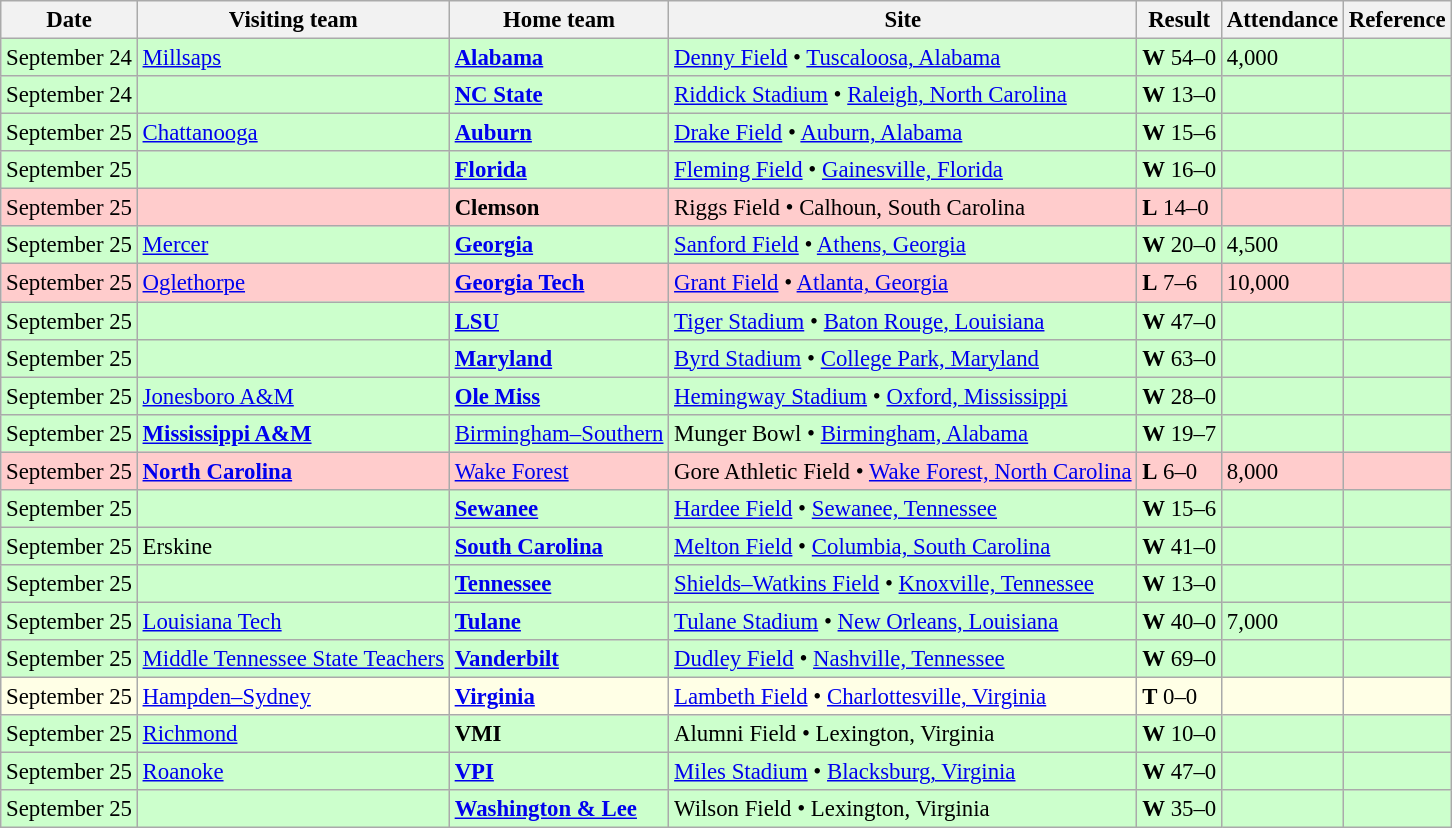<table class="wikitable" style="font-size:95%;">
<tr>
<th>Date</th>
<th>Visiting team</th>
<th>Home team</th>
<th>Site</th>
<th>Result</th>
<th>Attendance</th>
<th class="unsortable">Reference</th>
</tr>
<tr bgcolor=ccffcc>
<td>September 24</td>
<td><a href='#'>Millsaps</a></td>
<td><strong><a href='#'>Alabama</a></strong></td>
<td><a href='#'>Denny Field</a> • <a href='#'>Tuscaloosa, Alabama</a></td>
<td><strong>W</strong> 54–0</td>
<td>4,000</td>
<td></td>
</tr>
<tr bgcolor=ccffcc>
<td>September 24</td>
<td></td>
<td><strong><a href='#'>NC State</a></strong></td>
<td><a href='#'>Riddick Stadium</a> • <a href='#'>Raleigh, North Carolina</a></td>
<td><strong>W</strong> 13–0</td>
<td></td>
<td></td>
</tr>
<tr bgcolor=ccffcc>
<td>September 25</td>
<td><a href='#'>Chattanooga</a></td>
<td><strong><a href='#'>Auburn</a></strong></td>
<td><a href='#'>Drake Field</a> • <a href='#'>Auburn, Alabama</a></td>
<td><strong>W</strong> 15–6</td>
<td></td>
<td></td>
</tr>
<tr bgcolor=ccffcc>
<td>September 25</td>
<td></td>
<td><strong><a href='#'>Florida</a></strong></td>
<td><a href='#'>Fleming Field</a> • <a href='#'>Gainesville, Florida</a></td>
<td><strong>W</strong> 16–0</td>
<td></td>
<td></td>
</tr>
<tr bgcolor=ffcccc>
<td>September 25</td>
<td></td>
<td><strong>Clemson</strong></td>
<td>Riggs Field • Calhoun, South Carolina</td>
<td><strong>L</strong> 14–0</td>
<td></td>
<td></td>
</tr>
<tr bgcolor=ccffcc>
<td>September 25</td>
<td><a href='#'>Mercer</a></td>
<td><strong><a href='#'>Georgia</a></strong></td>
<td><a href='#'>Sanford Field</a> • <a href='#'>Athens, Georgia</a></td>
<td><strong>W</strong> 20–0</td>
<td>4,500</td>
<td></td>
</tr>
<tr bgcolor=ffcccc>
<td>September 25</td>
<td><a href='#'>Oglethorpe</a></td>
<td><strong><a href='#'>Georgia Tech</a></strong></td>
<td><a href='#'>Grant Field</a> • <a href='#'>Atlanta, Georgia</a></td>
<td><strong>L</strong> 7–6</td>
<td>10,000</td>
<td></td>
</tr>
<tr bgcolor=ccffcc>
<td>September 25</td>
<td></td>
<td><strong><a href='#'>LSU</a></strong></td>
<td><a href='#'>Tiger Stadium</a> • <a href='#'>Baton Rouge, Louisiana</a></td>
<td><strong>W</strong> 47–0</td>
<td></td>
<td></td>
</tr>
<tr bgcolor=ccffcc>
<td>September 25</td>
<td></td>
<td><strong><a href='#'>Maryland</a></strong></td>
<td><a href='#'>Byrd Stadium</a> • <a href='#'>College Park, Maryland</a></td>
<td><strong>W</strong> 63–0</td>
<td></td>
<td></td>
</tr>
<tr bgcolor=ccffcc>
<td>September 25</td>
<td><a href='#'>Jonesboro A&M</a></td>
<td><strong><a href='#'>Ole Miss</a></strong></td>
<td><a href='#'>Hemingway Stadium</a> • <a href='#'>Oxford, Mississippi</a></td>
<td><strong>W</strong> 28–0</td>
<td></td>
<td></td>
</tr>
<tr bgcolor=ccffcc>
<td>September 25</td>
<td><strong><a href='#'>Mississippi A&M</a></strong></td>
<td><a href='#'>Birmingham–Southern</a></td>
<td>Munger Bowl • <a href='#'>Birmingham, Alabama</a></td>
<td><strong>W</strong> 19–7</td>
<td></td>
<td></td>
</tr>
<tr bgcolor=ffcccc>
<td>September 25</td>
<td><strong><a href='#'>North Carolina</a></strong></td>
<td><a href='#'>Wake Forest</a></td>
<td>Gore Athletic Field • <a href='#'>Wake Forest, North Carolina</a></td>
<td><strong>L</strong> 6–0</td>
<td>8,000</td>
<td></td>
</tr>
<tr bgcolor=ccffcc>
<td>September 25</td>
<td></td>
<td><strong><a href='#'>Sewanee</a></strong></td>
<td><a href='#'>Hardee Field</a> • <a href='#'>Sewanee, Tennessee</a></td>
<td><strong>W</strong> 15–6</td>
<td></td>
<td></td>
</tr>
<tr bgcolor=ccffcc>
<td>September 25</td>
<td>Erskine</td>
<td><strong><a href='#'>South Carolina</a></strong></td>
<td><a href='#'>Melton Field</a> • <a href='#'>Columbia, South Carolina</a></td>
<td><strong>W</strong> 41–0</td>
<td></td>
<td></td>
</tr>
<tr bgcolor=ccffcc>
<td>September 25</td>
<td></td>
<td><strong><a href='#'>Tennessee</a></strong></td>
<td><a href='#'>Shields–Watkins Field</a> • <a href='#'>Knoxville, Tennessee</a></td>
<td><strong>W</strong> 13–0</td>
<td></td>
<td></td>
</tr>
<tr bgcolor=ccffcc>
<td>September 25</td>
<td><a href='#'>Louisiana Tech</a></td>
<td><strong><a href='#'>Tulane</a></strong></td>
<td><a href='#'>Tulane Stadium</a> • <a href='#'>New Orleans, Louisiana</a></td>
<td><strong>W</strong> 40–0</td>
<td>7,000</td>
<td></td>
</tr>
<tr bgcolor=ccffcc>
<td>September 25</td>
<td><a href='#'>Middle Tennessee State Teachers</a></td>
<td><strong><a href='#'>Vanderbilt</a></strong></td>
<td><a href='#'>Dudley Field</a> • <a href='#'>Nashville, Tennessee</a></td>
<td><strong>W</strong> 69–0</td>
<td></td>
<td></td>
</tr>
<tr bgcolor=ffffe6>
<td>September 25</td>
<td><a href='#'>Hampden–Sydney</a></td>
<td><strong><a href='#'>Virginia</a></strong></td>
<td><a href='#'>Lambeth Field</a> • <a href='#'>Charlottesville, Virginia</a></td>
<td><strong>T</strong> 0–0</td>
<td></td>
<td></td>
</tr>
<tr bgcolor=ccffcc>
<td>September 25</td>
<td><a href='#'>Richmond</a></td>
<td><strong>VMI</strong></td>
<td>Alumni Field • Lexington, Virginia</td>
<td><strong>W</strong> 10–0</td>
<td></td>
<td></td>
</tr>
<tr bgcolor=ccffcc>
<td>September 25</td>
<td><a href='#'>Roanoke</a></td>
<td><strong><a href='#'>VPI</a></strong></td>
<td><a href='#'>Miles Stadium</a> • <a href='#'>Blacksburg, Virginia</a></td>
<td><strong>W</strong> 47–0</td>
<td></td>
<td></td>
</tr>
<tr bgcolor=ccffcc>
<td>September 25</td>
<td></td>
<td><strong><a href='#'>Washington & Lee</a></strong></td>
<td>Wilson Field • Lexington, Virginia</td>
<td><strong>W</strong> 35–0</td>
<td></td>
<td></td>
</tr>
</table>
